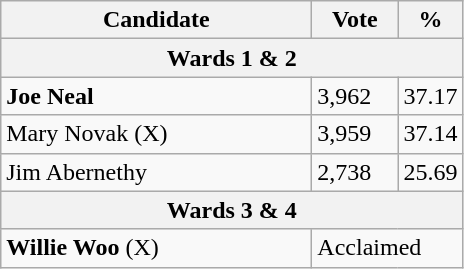<table class="wikitable">
<tr>
<th bgcolor="#DDDDFF" width="200px">Candidate</th>
<th bgcolor="#DDDDFF" width="50px">Vote</th>
<th bgcolor="#DDDDFF" width="30px">%</th>
</tr>
<tr>
<th colspan="3">Wards 1 & 2</th>
</tr>
<tr>
<td><strong>Joe Neal</strong></td>
<td>3,962</td>
<td>37.17</td>
</tr>
<tr>
<td>Mary Novak (X)</td>
<td>3,959</td>
<td>37.14</td>
</tr>
<tr>
<td>Jim Abernethy</td>
<td>2,738</td>
<td>25.69</td>
</tr>
<tr>
<th colspan="3">Wards 3 & 4</th>
</tr>
<tr>
<td><strong>Willie Woo</strong> (X)</td>
<td colspan="2">Acclaimed</td>
</tr>
</table>
